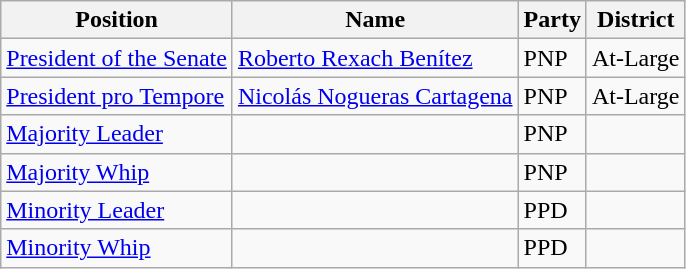<table class="wikitable sortable">
<tr>
<th>Position</th>
<th>Name</th>
<th>Party</th>
<th>District</th>
</tr>
<tr>
<td><a href='#'>President of the Senate</a></td>
<td><a href='#'>Roberto Rexach Benítez</a></td>
<td>PNP</td>
<td>At-Large</td>
</tr>
<tr>
<td><a href='#'>President pro Tempore</a></td>
<td><a href='#'>Nicolás Nogueras Cartagena</a></td>
<td>PNP</td>
<td>At-Large</td>
</tr>
<tr>
<td><a href='#'>Majority Leader</a></td>
<td></td>
<td>PNP</td>
<td></td>
</tr>
<tr>
<td><a href='#'>Majority Whip</a></td>
<td></td>
<td>PNP</td>
<td></td>
</tr>
<tr>
<td><a href='#'>Minority Leader</a></td>
<td></td>
<td>PPD</td>
<td></td>
</tr>
<tr>
<td><a href='#'>Minority Whip</a></td>
<td></td>
<td>PPD</td>
<td></td>
</tr>
</table>
